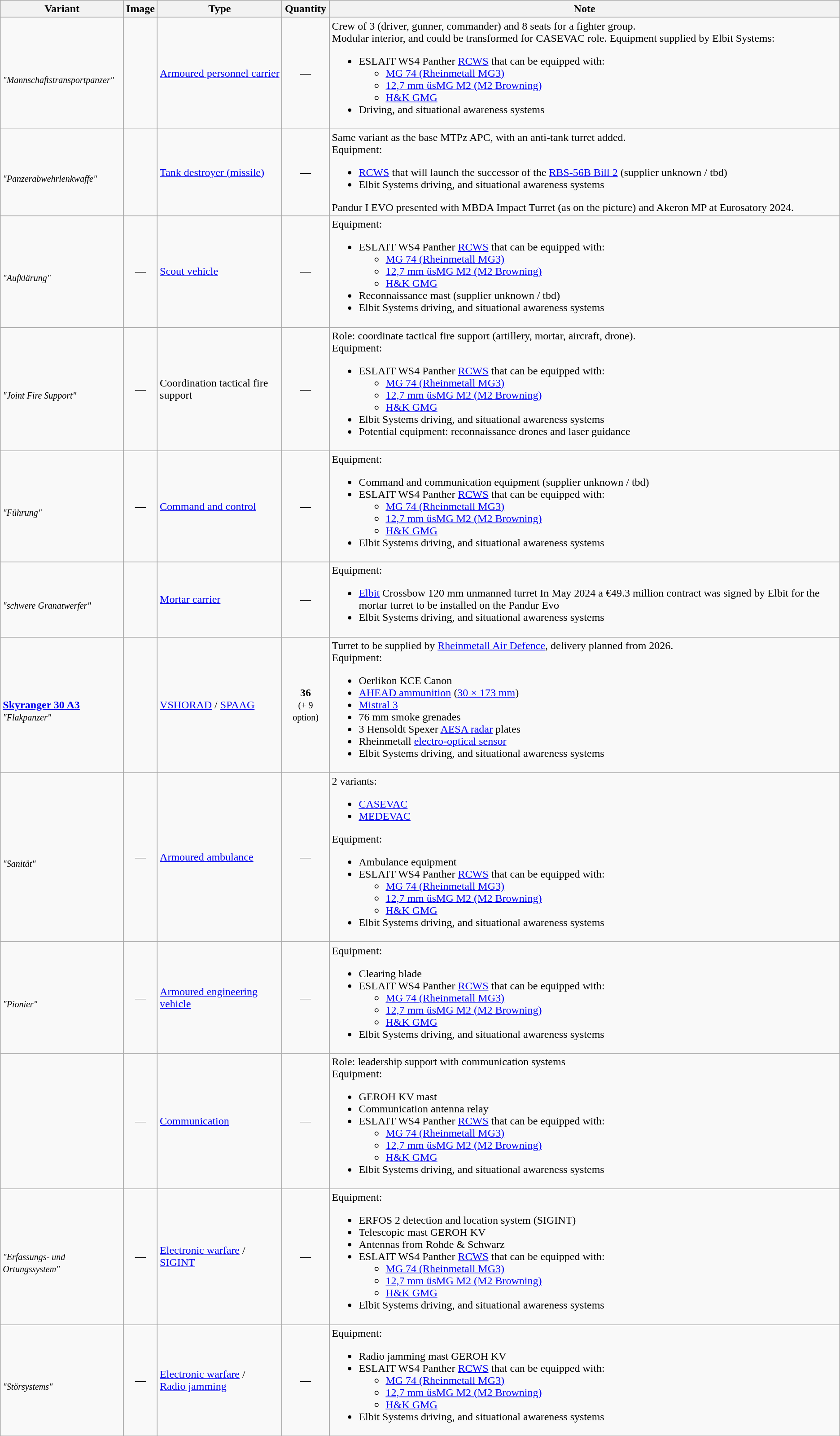<table class="wikitable">
<tr>
<th>Variant</th>
<th>Image</th>
<th>Type</th>
<th>Quantity</th>
<th>Note</th>
</tr>
<tr>
<td><strong></strong><br><em><small>"Mannschaftstransportpanzer"</small></em></td>
<td></td>
<td><a href='#'>Armoured personnel carrier</a></td>
<td style="text-align: center; ">—</td>
<td>Crew of 3 (driver, gunner, commander) and 8 seats for a fighter group.<br>Modular interior, and could be transformed for CASEVAC role. Equipment supplied by Elbit Systems:<ul><li>ESLAIT WS4 Panther <a href='#'>RCWS</a> that can be equipped with:<ul><li><a href='#'>MG 74 (Rheinmetall MG3)</a></li><li><a href='#'>12,7 mm üsMG M2 (M2 Browning)</a></li><li><a href='#'>H&K GMG</a></li></ul></li><li>Driving, and situational awareness systems</li></ul></td>
</tr>
<tr>
<td><strong></strong><br><em><small>"Panzerabwehrlenkwaffe"</small></em></td>
<td></td>
<td><a href='#'>Tank destroyer (missile)</a></td>
<td style="text-align: center; ">—</td>
<td>Same variant as the base MTPz APC, with an anti-tank turret added.<br>Equipment:<ul><li><a href='#'>RCWS</a> that will launch the successor of the <a href='#'>RBS-56B Bill 2</a>  (supplier unknown / tbd)</li><li>Elbit Systems driving, and situational awareness systems</li></ul>Pandur I EVO presented with MBDA Impact Turret (as on the picture) and Akeron MP at Eurosatory 2024.</td>
</tr>
<tr>
<td><strong></strong><br><em><small>"Aufklärung"</small></em></td>
<td style="text-align: center; ">—</td>
<td><a href='#'>Scout vehicle</a></td>
<td style="text-align: center; ">—</td>
<td>Equipment:<br><ul><li>ESLAIT WS4 Panther <a href='#'>RCWS</a> that can be equipped with:<ul><li><a href='#'>MG 74 (Rheinmetall MG3)</a></li><li><a href='#'>12,7 mm üsMG M2 (M2 Browning)</a></li><li><a href='#'>H&K GMG</a></li></ul></li><li>Reconnaissance mast (supplier unknown / tbd)</li><li>Elbit Systems driving, and situational awareness systems</li></ul></td>
</tr>
<tr>
<td><strong></strong><br><em><small>"Joint Fire Support"</small></em></td>
<td style="text-align: center; ">—</td>
<td>Coordination tactical fire support</td>
<td style="text-align: center; ">—</td>
<td>Role: coordinate tactical fire support (artillery, mortar, aircraft, drone).<br>Equipment:<ul><li>ESLAIT WS4 Panther <a href='#'>RCWS</a> that can be equipped with:<ul><li><a href='#'>MG 74 (Rheinmetall MG3)</a></li><li><a href='#'>12,7 mm üsMG M2 (M2 Browning)</a></li><li><a href='#'>H&K GMG</a></li></ul></li><li>Elbit Systems driving, and situational awareness systems</li><li>Potential equipment: reconnaissance drones and laser guidance</li></ul></td>
</tr>
<tr>
<td><strong></strong><br><em><small>"Führung"</small></em></td>
<td style="text-align: center; ">—</td>
<td><a href='#'>Command and control</a></td>
<td style="text-align: center; ">—</td>
<td>Equipment:<br><ul><li>Command and communication equipment (supplier unknown / tbd)</li><li>ESLAIT WS4 Panther <a href='#'>RCWS</a> that can be equipped with:<ul><li><a href='#'>MG 74 (Rheinmetall MG3)</a></li><li><a href='#'>12,7 mm üsMG M2 (M2 Browning)</a></li><li><a href='#'>H&K GMG</a></li></ul></li><li>Elbit Systems driving, and situational awareness systems</li></ul></td>
</tr>
<tr>
<td><strong></strong><br><em><small>"schwere Granatwerfer"</small></em></td>
<td></td>
<td><a href='#'>Mortar carrier</a></td>
<td style="text-align: center; ">—</td>
<td>Equipment:<br><ul><li><a href='#'>Elbit</a> Crossbow 120 mm unmanned turret In May 2024 a €49.3 million contract was signed by Elbit for the mortar turret to be installed on the Pandur Evo</li><li>Elbit Systems driving, and situational awareness systems</li></ul></td>
</tr>
<tr>
<td><strong></strong><br><a href='#'><strong>Skyranger 30 A3</strong></a><br><em><small>"Flakpanzer"</small></em></td>
<td style="text-align: center; "></td>
<td><a href='#'>VSHORAD</a> / <a href='#'>SPAAG</a></td>
<td style="text-align: center; "><strong>36</strong><br><small>(+ 9 option)</small><br></td>
<td>Turret to be supplied by <a href='#'>Rheinmetall Air Defence</a>, delivery planned from 2026.<br>Equipment:<ul><li>Oerlikon KCE Canon</li><li><a href='#'>AHEAD ammunition</a> (<a href='#'>30 × 173 mm</a>)</li><li><a href='#'>Mistral 3</a></li><li>76 mm smoke grenades</li><li>3 Hensoldt Spexer <a href='#'>AESA radar</a> plates</li><li>Rheinmetall <a href='#'>electro-optical sensor</a></li><li>Elbit Systems driving, and situational awareness systems</li></ul></td>
</tr>
<tr>
<td><strong></strong><br><em><small>"Sanität"</small></em></td>
<td style="text-align: center; ">—</td>
<td><a href='#'>Armoured ambulance</a></td>
<td style="text-align: center; ">—</td>
<td>2 variants:<br><ul><li><a href='#'>CASEVAC</a></li><li><a href='#'>MEDEVAC</a></li></ul>Equipment:<ul><li>Ambulance equipment</li><li>ESLAIT WS4 Panther <a href='#'>RCWS</a> that can be equipped with:<ul><li><a href='#'>MG 74 (Rheinmetall MG3)</a></li><li><a href='#'>12,7 mm üsMG M2 (M2 Browning)</a></li><li><a href='#'>H&K GMG</a></li></ul></li><li>Elbit Systems driving, and situational awareness systems</li></ul></td>
</tr>
<tr>
<td><strong></strong><br><em><small>"Pionier"</small></em></td>
<td style="text-align: center; ">—</td>
<td><a href='#'>Armoured engineering vehicle</a></td>
<td style="text-align: center; ">—</td>
<td>Equipment:<br><ul><li>Clearing blade</li><li>ESLAIT WS4 Panther <a href='#'>RCWS</a> that can be equipped with:<ul><li><a href='#'>MG 74 (Rheinmetall MG3)</a></li><li><a href='#'>12,7 mm üsMG M2 (M2 Browning)</a></li><li><a href='#'>H&K GMG</a></li></ul></li><li>Elbit Systems driving, and situational awareness systems</li></ul></td>
</tr>
<tr>
<td><strong></strong></td>
<td style="text-align: center; ">—</td>
<td><a href='#'>Communication</a></td>
<td style="text-align: center; ">—</td>
<td>Role: leadership support with communication systems<br>Equipment:<ul><li>GEROH KV mast</li><li>Communication antenna relay</li><li>ESLAIT WS4 Panther <a href='#'>RCWS</a> that can be equipped with:<ul><li><a href='#'>MG 74 (Rheinmetall MG3)</a></li><li><a href='#'>12,7 mm üsMG M2 (M2 Browning)</a></li><li><a href='#'>H&K GMG</a></li></ul></li><li>Elbit Systems driving, and situational awareness systems</li></ul></td>
</tr>
<tr>
<td><strong></strong><br><em><small>"Erfassungs- und Ortungssystem"</small></em></td>
<td style="text-align: center; ">—</td>
<td><a href='#'>Electronic warfare</a> /<br><a href='#'>SIGINT</a></td>
<td style="text-align: center; ">—</td>
<td>Equipment:<br><ul><li>ERFOS 2 detection and location system (SIGINT)</li><li>Telescopic mast GEROH KV</li><li>Antennas from Rohde & Schwarz</li><li>ESLAIT WS4 Panther <a href='#'>RCWS</a> that can be equipped with:<ul><li><a href='#'>MG 74 (Rheinmetall MG3)</a></li><li><a href='#'>12,7 mm üsMG M2 (M2 Browning)</a></li><li><a href='#'>H&K GMG</a></li></ul></li><li>Elbit Systems driving, and situational awareness systems</li></ul></td>
</tr>
<tr>
<td><strong></strong><br><em><small>"Störsystems"</small></em></td>
<td style="text-align: center; ">—</td>
<td><a href='#'>Electronic warfare</a> /<br><a href='#'>Radio jamming</a></td>
<td style="text-align: center; ">—</td>
<td>Equipment:<br><ul><li>Radio jamming mast GEROH KV</li><li>ESLAIT WS4 Panther <a href='#'>RCWS</a> that can be equipped with:<ul><li><a href='#'>MG 74 (Rheinmetall MG3)</a></li><li><a href='#'>12,7 mm üsMG M2 (M2 Browning)</a></li><li><a href='#'>H&K GMG</a></li></ul></li><li>Elbit Systems driving, and situational awareness systems</li></ul></td>
</tr>
</table>
